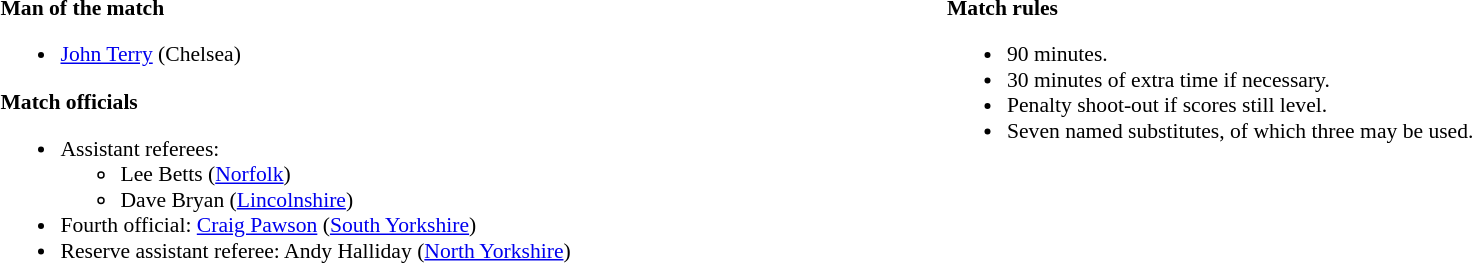<table style="width:100%; font-size:90%">
<tr>
<td style="width:50%; vertical-align:top"><br><strong>Man of the match</strong><ul><li> <a href='#'>John Terry</a> (Chelsea)</li></ul><strong>Match officials</strong><ul><li>Assistant referees:<ul><li>Lee Betts (<a href='#'>Norfolk</a>)</li><li>Dave Bryan (<a href='#'>Lincolnshire</a>)</li></ul></li><li>Fourth official: <a href='#'>Craig Pawson</a> (<a href='#'>South Yorkshire</a>)</li><li>Reserve assistant referee: Andy Halliday (<a href='#'>North Yorkshire</a>)</li></ul></td>
<td style="width:50%; vertical-align:top"><br><strong>Match rules</strong><ul><li>90 minutes.</li><li>30 minutes of extra time if necessary.</li><li>Penalty shoot-out if scores still level.</li><li>Seven named substitutes, of which three may be used.</li></ul></td>
</tr>
</table>
